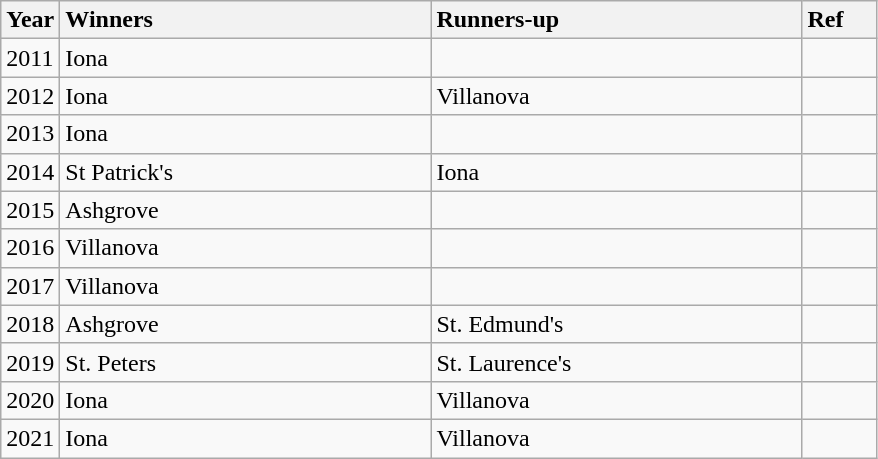<table class="wikitable">
<tr>
<th min-width= 42 style="text-align:left;">Year</th>
<th width=240 style="text-align:left;">Winners</th>
<th width=240 style="text-align:left;">Runners-up</th>
<th width= 42 style="text-align:left;">Ref</th>
</tr>
<tr>
<td>2011</td>
<td>Iona</td>
<td></td>
<td align=center></td>
</tr>
<tr>
<td>2012</td>
<td>Iona</td>
<td>Villanova</td>
<td align=center></td>
</tr>
<tr>
<td>2013</td>
<td>Iona</td>
<td></td>
<td align=center></td>
</tr>
<tr>
<td>2014</td>
<td>St Patrick's</td>
<td>Iona</td>
<td align=center></td>
</tr>
<tr>
<td>2015</td>
<td>Ashgrove</td>
<td></td>
<td align=center></td>
</tr>
<tr>
<td>2016</td>
<td>Villanova</td>
<td></td>
<td align=center></td>
</tr>
<tr>
<td>2017</td>
<td>Villanova</td>
<td></td>
<td align=center></td>
</tr>
<tr>
<td>2018</td>
<td>Ashgrove</td>
<td>St. Edmund's</td>
<td align=center></td>
</tr>
<tr>
<td>2019</td>
<td>St. Peters</td>
<td>St. Laurence's</td>
<td style="text-align:center;padding:0;line-height:0.7;"></td>
</tr>
<tr>
<td>2020</td>
<td>Iona</td>
<td>Villanova</td>
<td style="text-align:center;padding:0;line-height:0.7;"></td>
</tr>
<tr>
<td>2021</td>
<td>Iona</td>
<td>Villanova</td>
<td align=center></td>
</tr>
</table>
